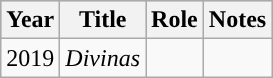<table class="wikitable">
<tr style="background:#b0c4de;">
<th>Year</th>
<th>Title</th>
<th>Role</th>
<th>Notes</th>
</tr>
<tr>
<td>2019</td>
<td><em>Divinas</em></td>
<td></td>
<td></td>
</tr>
</table>
